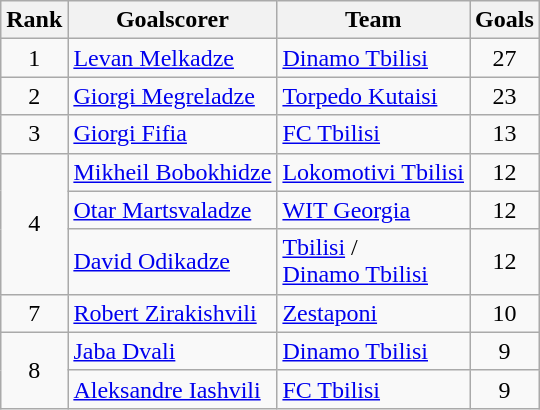<table class="wikitable">
<tr>
<th>Rank</th>
<th>Goalscorer</th>
<th>Team</th>
<th>Goals</th>
</tr>
<tr>
<td align="center">1</td>
<td> <a href='#'>Levan Melkadze</a></td>
<td><a href='#'>Dinamo Tbilisi</a></td>
<td align="center">27</td>
</tr>
<tr>
<td align="center">2</td>
<td> <a href='#'>Giorgi Megreladze</a></td>
<td><a href='#'>Torpedo Kutaisi</a></td>
<td align="center">23</td>
</tr>
<tr>
<td align="center">3</td>
<td> <a href='#'>Giorgi Fifia</a></td>
<td><a href='#'>FC Tbilisi</a></td>
<td align="center">13</td>
</tr>
<tr>
<td rowspan=3 align="center">4</td>
<td> <a href='#'>Mikheil Bobokhidze</a></td>
<td><a href='#'>Lokomotivi Tbilisi</a></td>
<td align="center">12</td>
</tr>
<tr>
<td> <a href='#'>Otar Martsvaladze</a></td>
<td><a href='#'>WIT Georgia</a></td>
<td align="center">12</td>
</tr>
<tr>
<td> <a href='#'>David Odikadze</a></td>
<td><a href='#'>Tbilisi</a> /<br><a href='#'>Dinamo Tbilisi</a></td>
<td align="center">12</td>
</tr>
<tr>
<td align="center">7</td>
<td> <a href='#'>Robert Zirakishvili</a></td>
<td><a href='#'>Zestaponi</a></td>
<td align="center">10</td>
</tr>
<tr>
<td rowspan=2 align="center">8</td>
<td> <a href='#'>Jaba Dvali</a></td>
<td><a href='#'>Dinamo Tbilisi</a></td>
<td align="center">9</td>
</tr>
<tr>
<td> <a href='#'>Aleksandre Iashvili</a></td>
<td><a href='#'>FC Tbilisi</a></td>
<td align="center">9</td>
</tr>
</table>
